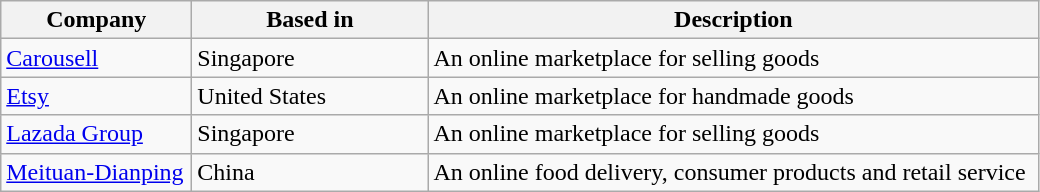<table class="wikitable sortable">
<tr>
<th scope="col" style="width: 120px;">Company</th>
<th scope="col" style="width: 150px;">Based in</th>
<th scope="col" style="width: 400px;" class=unsortable>Description</th>
</tr>
<tr>
<td style="white-space: nowrap;"><a href='#'>Carousell</a></td>
<td style="white-space: nowrap;">Singapore</td>
<td>An online marketplace for selling goods</td>
</tr>
<tr>
<td><a href='#'>Etsy</a></td>
<td>United States</td>
<td>An online marketplace for handmade goods</td>
</tr>
<tr>
<td><a href='#'>Lazada Group</a></td>
<td>Singapore</td>
<td>An online marketplace for selling goods</td>
</tr>
<tr>
<td><a href='#'>Meituan-Dianping</a></td>
<td>China</td>
<td>An online food delivery, consumer products and retail service</td>
</tr>
</table>
